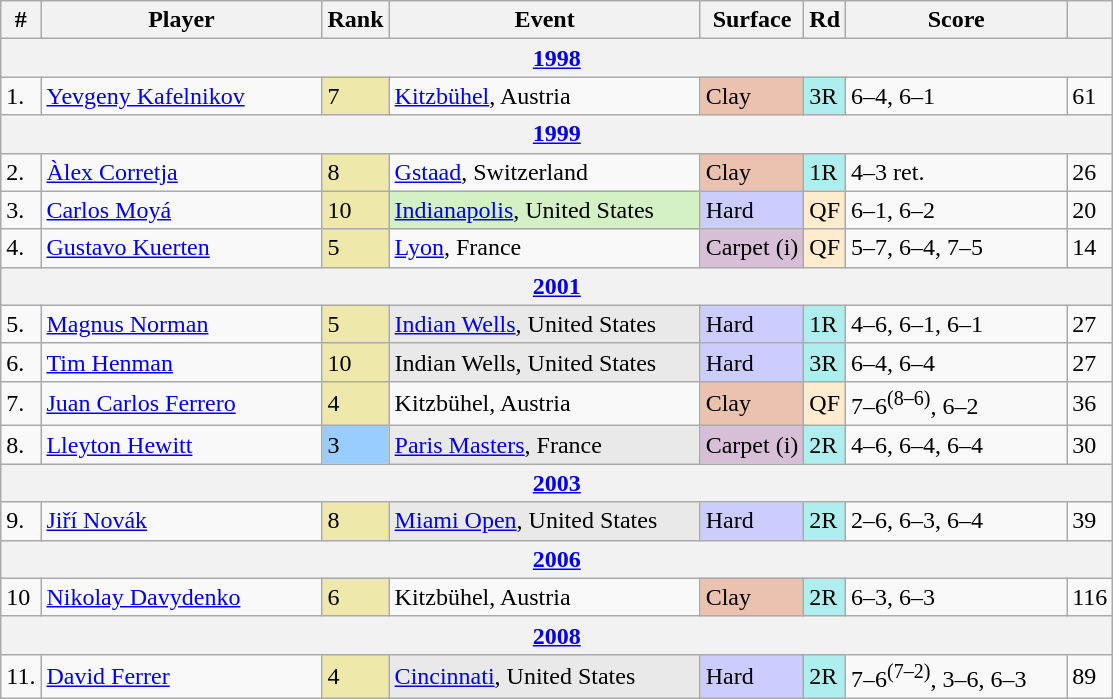<table class="wikitable sortable">
<tr>
<th>#</th>
<th width=180>Player</th>
<th>Rank</th>
<th width=200>Event</th>
<th>Surface</th>
<th>Rd</th>
<th width=140>Score</th>
<th></th>
</tr>
<tr>
<th colspan=8><a href='#'>1998</a></th>
</tr>
<tr>
<td>1.</td>
<td> <a href='#'>Yevgeny Kafelnikov</a></td>
<td bgcolor=EEE8AA>7</td>
<td><a href='#'>Kitzbühel</a>, Austria</td>
<td bgcolor=#ebc2af>Clay</td>
<td bgcolor=afeeee>3R</td>
<td>6–4, 6–1</td>
<td>61</td>
</tr>
<tr>
<th colspan=8><a href='#'>1999</a></th>
</tr>
<tr>
<td>2.</td>
<td> <a href='#'>Àlex Corretja</a></td>
<td bgcolor=EEE8AA>8</td>
<td><a href='#'>Gstaad</a>, Switzerland</td>
<td bgcolor=#ebc2af>Clay</td>
<td bgcolor=afeeee>1R</td>
<td>4–3 ret.</td>
<td>26</td>
</tr>
<tr>
<td>3.</td>
<td> <a href='#'>Carlos Moyá</a></td>
<td bgcolor=EEE8AA>10</td>
<td bgcolor=d4f1c5><a href='#'>Indianapolis</a>, United States</td>
<td bgcolor=CCCCFF>Hard</td>
<td bgcolor=ffebcd>QF</td>
<td>6–1, 6–2</td>
<td>20</td>
</tr>
<tr>
<td>4.</td>
<td> <a href='#'>Gustavo Kuerten</a></td>
<td bgcolor=EEE8AA>5</td>
<td><a href='#'>Lyon</a>, France</td>
<td bgcolor=thistle>Carpet (i)</td>
<td bgcolor=ffebcd>QF</td>
<td>5–7, 6–4, 7–5</td>
<td>14</td>
</tr>
<tr>
<th colspan=8><a href='#'>2001</a></th>
</tr>
<tr>
<td>5.</td>
<td> <a href='#'>Magnus Norman</a></td>
<td bgcolor=EEE8AA>5</td>
<td bgcolor=e9e9e9><a href='#'>Indian Wells</a>, United States</td>
<td bgcolor=CCCCFF>Hard</td>
<td bgcolor=afeeee>1R</td>
<td>4–6, 6–1, 6–1</td>
<td>27</td>
</tr>
<tr>
<td>6.</td>
<td> <a href='#'>Tim Henman</a></td>
<td bgcolor=EEE8AA>10</td>
<td bgcolor=e9e9e9>Indian Wells, United States</td>
<td bgcolor=CCCCFF>Hard</td>
<td bgcolor=afeeee>3R</td>
<td>6–4, 6–4</td>
<td>27</td>
</tr>
<tr>
<td>7.</td>
<td> <a href='#'>Juan Carlos Ferrero</a></td>
<td bgcolor=EEE8AA>4</td>
<td>Kitzbühel, Austria</td>
<td bgcolor=#ebc2af>Clay</td>
<td bgcolor=ffebcd>QF</td>
<td>7–6<sup>(8–6)</sup>, 6–2</td>
<td>36</td>
</tr>
<tr>
<td>8.</td>
<td> <a href='#'>Lleyton Hewitt</a></td>
<td bgcolor=99ccff>3</td>
<td bgcolor=e9e9e9><a href='#'>Paris Masters</a>, France</td>
<td bgcolor=thistle>Carpet (i)</td>
<td bgcolor=afeeee>2R</td>
<td>4–6, 6–4, 6–4</td>
<td>30</td>
</tr>
<tr>
<th colspan=8><a href='#'>2003</a></th>
</tr>
<tr>
<td>9.</td>
<td> <a href='#'>Jiří Novák</a></td>
<td bgcolor=EEE8AA>8</td>
<td bgcolor=e9e9e9><a href='#'>Miami Open</a>, United States</td>
<td bgcolor=CCCCFF>Hard</td>
<td bgcolor=afeeee>2R</td>
<td>2–6, 6–3, 6–4</td>
<td>39</td>
</tr>
<tr>
<th colspan=8><a href='#'>2006</a></th>
</tr>
<tr>
<td>10</td>
<td> <a href='#'>Nikolay Davydenko</a></td>
<td bgcolor=EEE8AA>6</td>
<td>Kitzbühel, Austria</td>
<td bgcolor=#ebc2af>Clay</td>
<td bgcolor=afeeee>2R</td>
<td>6–3, 6–3</td>
<td>116</td>
</tr>
<tr>
<th colspan=8><a href='#'>2008</a></th>
</tr>
<tr>
<td>11.</td>
<td> <a href='#'>David Ferrer</a></td>
<td bgcolor=EEE8AA>4</td>
<td bgcolor=e9e9e9><a href='#'>Cincinnati</a>, United States</td>
<td bgcolor=CCCCFF>Hard</td>
<td bgcolor=afeeee>2R</td>
<td>7–6<sup>(7–2)</sup>, 3–6, 6–3</td>
<td>89</td>
</tr>
</table>
